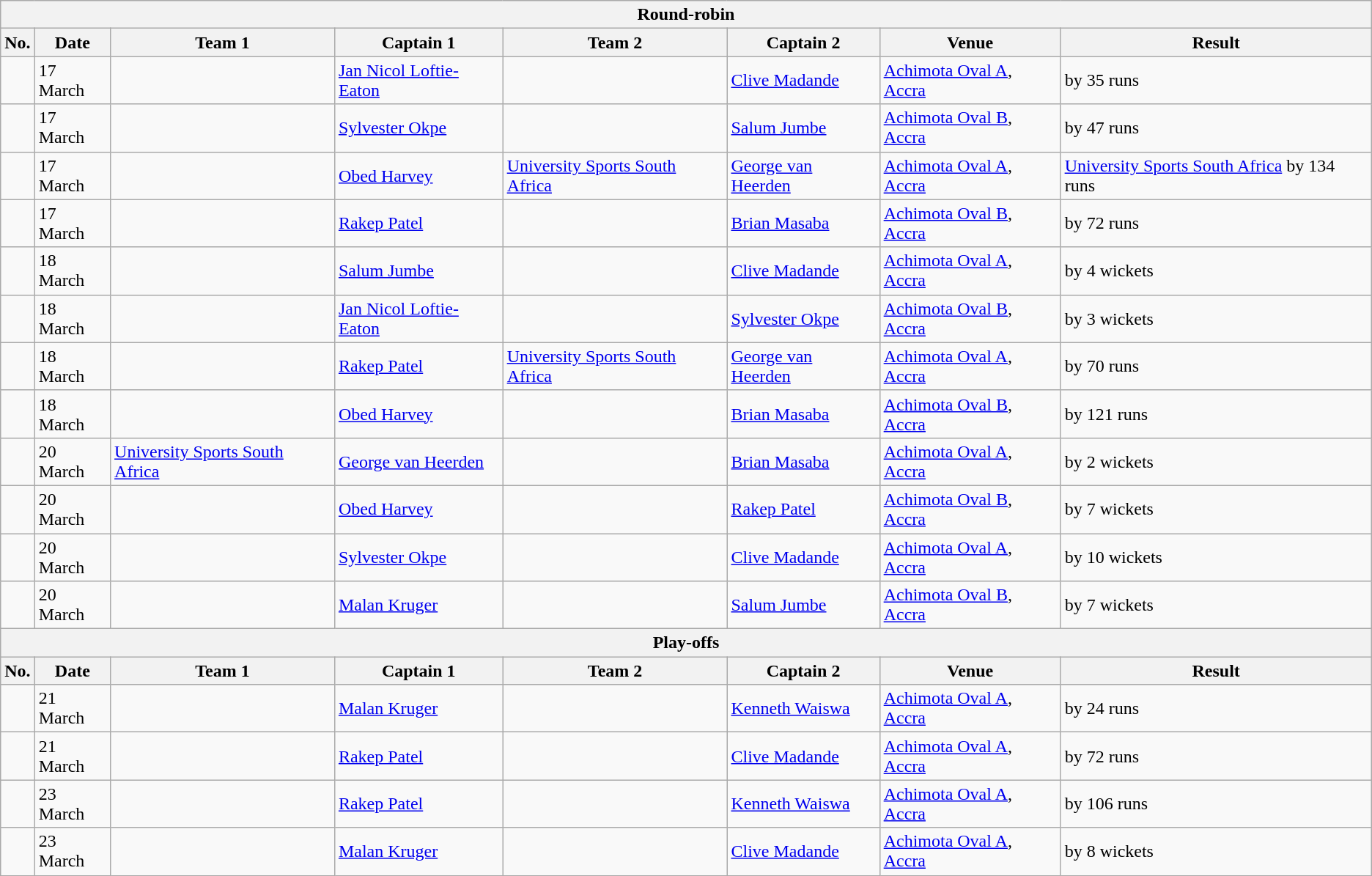<table class="wikitable">
<tr>
<th colspan="8">Round-robin</th>
</tr>
<tr>
<th>No.</th>
<th>Date</th>
<th>Team 1</th>
<th>Captain 1</th>
<th>Team 2</th>
<th>Captain 2</th>
<th>Venue</th>
<th>Result</th>
</tr>
<tr>
<td></td>
<td>17 March</td>
<td></td>
<td><a href='#'>Jan Nicol Loftie-Eaton</a></td>
<td></td>
<td><a href='#'>Clive Madande</a></td>
<td><a href='#'>Achimota Oval A</a>, <a href='#'>Accra</a></td>
<td> by 35 runs</td>
</tr>
<tr>
<td></td>
<td>17 March</td>
<td></td>
<td><a href='#'>Sylvester Okpe</a></td>
<td></td>
<td><a href='#'>Salum Jumbe</a></td>
<td><a href='#'>Achimota Oval B</a>, <a href='#'>Accra</a></td>
<td> by 47 runs</td>
</tr>
<tr>
<td></td>
<td>17 March</td>
<td></td>
<td><a href='#'>Obed Harvey</a></td>
<td> <a href='#'>University Sports South Africa</a></td>
<td><a href='#'>George van Heerden</a></td>
<td><a href='#'>Achimota Oval A</a>, <a href='#'>Accra</a></td>
<td> <a href='#'>University Sports South Africa</a> by 134 runs</td>
</tr>
<tr>
<td></td>
<td>17 March</td>
<td></td>
<td><a href='#'>Rakep Patel</a></td>
<td></td>
<td><a href='#'>Brian Masaba</a></td>
<td><a href='#'>Achimota Oval B</a>, <a href='#'>Accra</a></td>
<td> by 72 runs</td>
</tr>
<tr>
<td></td>
<td>18 March</td>
<td></td>
<td><a href='#'>Salum Jumbe</a></td>
<td></td>
<td><a href='#'>Clive Madande</a></td>
<td><a href='#'>Achimota Oval A</a>, <a href='#'>Accra</a></td>
<td> by 4 wickets</td>
</tr>
<tr>
<td></td>
<td>18 March</td>
<td></td>
<td><a href='#'>Jan Nicol Loftie-Eaton</a></td>
<td></td>
<td><a href='#'>Sylvester Okpe</a></td>
<td><a href='#'>Achimota Oval B</a>, <a href='#'>Accra</a></td>
<td> by 3 wickets</td>
</tr>
<tr>
<td></td>
<td>18 March</td>
<td></td>
<td><a href='#'>Rakep Patel</a></td>
<td> <a href='#'>University Sports South Africa</a></td>
<td><a href='#'>George van Heerden</a></td>
<td><a href='#'>Achimota Oval A</a>, <a href='#'>Accra</a></td>
<td> by 70 runs</td>
</tr>
<tr>
<td></td>
<td>18 March</td>
<td></td>
<td><a href='#'>Obed Harvey</a></td>
<td></td>
<td><a href='#'>Brian Masaba</a></td>
<td><a href='#'>Achimota Oval B</a>, <a href='#'>Accra</a></td>
<td> by 121 runs</td>
</tr>
<tr>
<td></td>
<td>20 March</td>
<td> <a href='#'>University Sports South Africa</a></td>
<td><a href='#'>George van Heerden</a></td>
<td></td>
<td><a href='#'>Brian Masaba</a></td>
<td><a href='#'>Achimota Oval A</a>, <a href='#'>Accra</a></td>
<td> by 2 wickets</td>
</tr>
<tr>
<td></td>
<td>20 March</td>
<td></td>
<td><a href='#'>Obed Harvey</a></td>
<td></td>
<td><a href='#'>Rakep Patel</a></td>
<td><a href='#'>Achimota Oval B</a>, <a href='#'>Accra</a></td>
<td> by 7 wickets</td>
</tr>
<tr>
<td></td>
<td>20 March</td>
<td></td>
<td><a href='#'>Sylvester Okpe</a></td>
<td></td>
<td><a href='#'>Clive Madande</a></td>
<td><a href='#'>Achimota Oval A</a>, <a href='#'>Accra</a></td>
<td> by 10 wickets</td>
</tr>
<tr>
<td></td>
<td>20 March</td>
<td></td>
<td><a href='#'>Malan Kruger</a></td>
<td></td>
<td><a href='#'>Salum Jumbe</a></td>
<td><a href='#'>Achimota Oval B</a>, <a href='#'>Accra</a></td>
<td> by 7 wickets</td>
</tr>
<tr>
<th colspan="8">Play-offs</th>
</tr>
<tr>
<th>No.</th>
<th>Date</th>
<th>Team 1</th>
<th>Captain 1</th>
<th>Team 2</th>
<th>Captain 2</th>
<th>Venue</th>
<th>Result</th>
</tr>
<tr>
<td></td>
<td>21 March</td>
<td></td>
<td><a href='#'>Malan Kruger</a></td>
<td></td>
<td><a href='#'>Kenneth Waiswa</a></td>
<td><a href='#'>Achimota Oval A</a>, <a href='#'>Accra</a></td>
<td> by 24 runs</td>
</tr>
<tr>
<td></td>
<td>21 March</td>
<td></td>
<td><a href='#'>Rakep Patel</a></td>
<td></td>
<td><a href='#'>Clive Madande</a></td>
<td><a href='#'>Achimota Oval A</a>, <a href='#'>Accra</a></td>
<td> by 72 runs</td>
</tr>
<tr>
<td></td>
<td>23 March</td>
<td></td>
<td><a href='#'>Rakep Patel</a></td>
<td></td>
<td><a href='#'>Kenneth Waiswa</a></td>
<td><a href='#'>Achimota Oval A</a>, <a href='#'>Accra</a></td>
<td> by 106 runs</td>
</tr>
<tr>
<td></td>
<td>23 March</td>
<td></td>
<td><a href='#'>Malan Kruger</a></td>
<td></td>
<td><a href='#'>Clive Madande</a></td>
<td><a href='#'>Achimota Oval A</a>, <a href='#'>Accra</a></td>
<td> by 8 wickets</td>
</tr>
</table>
